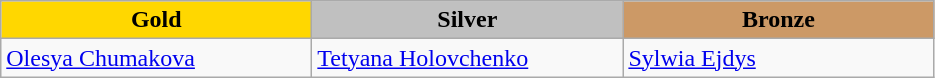<table class="wikitable" style="text-align:left">
<tr align="center">
<td width=200 bgcolor=gold><strong>Gold</strong></td>
<td width=200 bgcolor=silver><strong>Silver</strong></td>
<td width=200 bgcolor=CC9966><strong>Bronze</strong></td>
</tr>
<tr>
<td><a href='#'>Olesya Chumakova</a><br><em></em></td>
<td><a href='#'>Tetyana Holovchenko</a><br><em></em></td>
<td><a href='#'>Sylwia Ejdys</a><br><em></em></td>
</tr>
</table>
